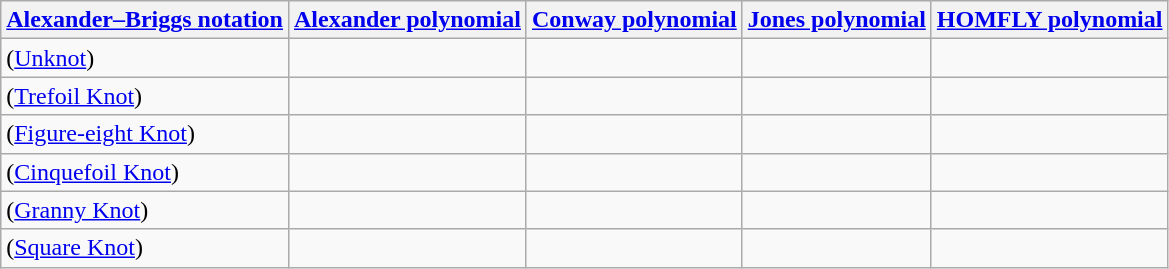<table class="wikitable">
<tr>
<th><a href='#'>Alexander–Briggs notation</a></th>
<th><a href='#'>Alexander polynomial</a></th>
<th><a href='#'>Conway polynomial</a></th>
<th><a href='#'>Jones polynomial</a></th>
<th><a href='#'>HOMFLY polynomial</a></th>
</tr>
<tr>
<td> (<a href='#'>Unknot</a>)</td>
<td></td>
<td></td>
<td></td>
<td></td>
</tr>
<tr>
<td> (<a href='#'>Trefoil Knot</a>)</td>
<td></td>
<td></td>
<td></td>
<td></td>
</tr>
<tr>
<td> (<a href='#'>Figure-eight Knot</a>)</td>
<td></td>
<td></td>
<td></td>
<td></td>
</tr>
<tr>
<td> (<a href='#'>Cinquefoil Knot</a>)</td>
<td></td>
<td></td>
<td></td>
<td></td>
</tr>
<tr>
<td> (<a href='#'>Granny Knot</a>)</td>
<td></td>
<td></td>
<td></td>
<td></td>
</tr>
<tr>
<td> (<a href='#'>Square Knot</a>)</td>
<td></td>
<td></td>
<td></td>
<td> <br></td>
</tr>
</table>
